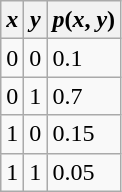<table class="wikitable">
<tr>
<th><em>x</em></th>
<th><em>y</em></th>
<th><em>p</em>(<em>x</em>, <em>y</em>)</th>
</tr>
<tr>
<td>0</td>
<td>0</td>
<td>0.1</td>
</tr>
<tr>
<td>0</td>
<td>1</td>
<td>0.7</td>
</tr>
<tr>
<td>1</td>
<td>0</td>
<td>0.15</td>
</tr>
<tr>
<td>1</td>
<td>1</td>
<td>0.05</td>
</tr>
</table>
